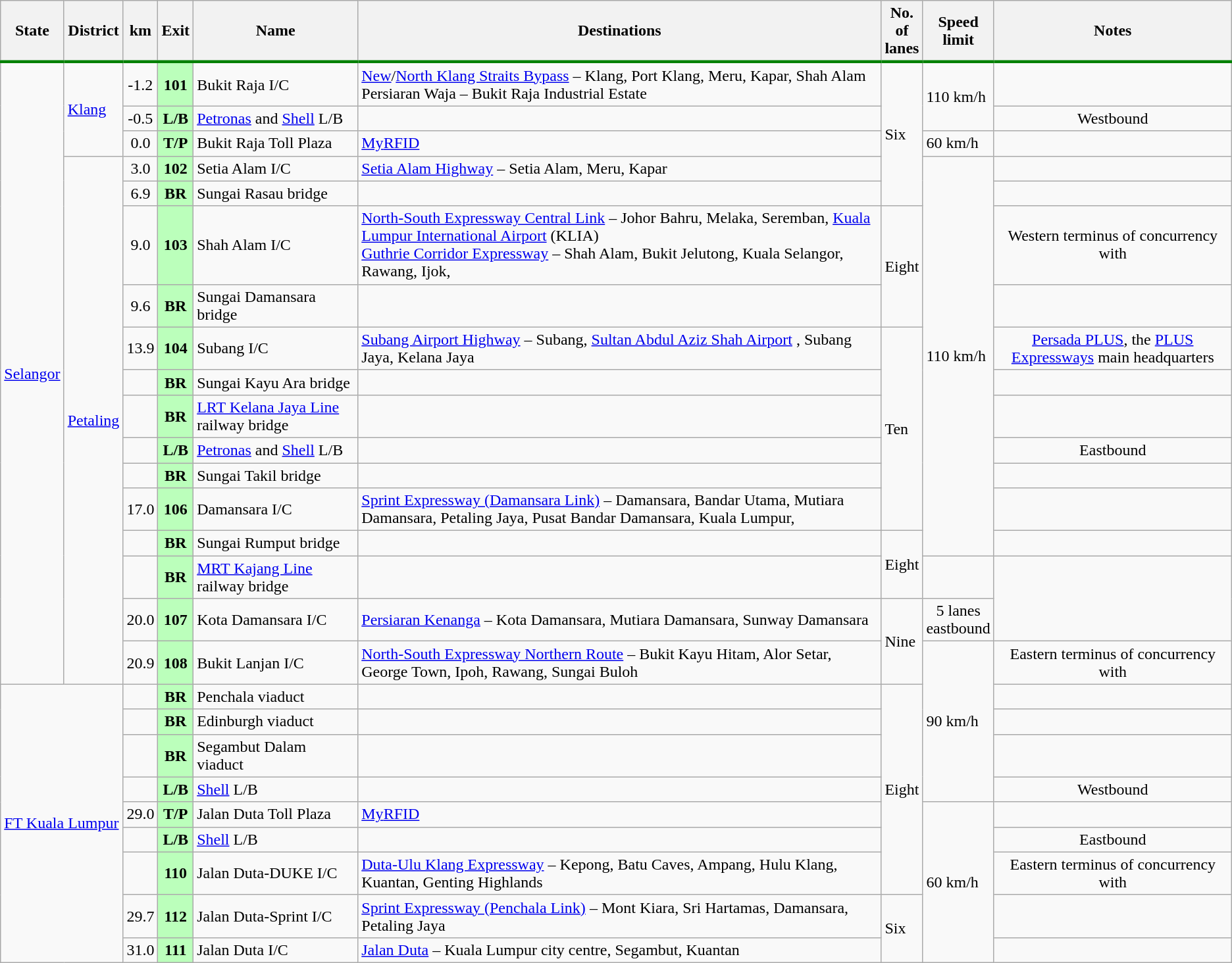<table class="wikitable">
<tr>
<th style="border-bottom:3px solid green;">State</th>
<th style="border-bottom:3px solid green;">District</th>
<th style="border-bottom:3px solid green;">km</th>
<th style="border-bottom:3px solid green;">Exit</th>
<th style="border-bottom:3px solid green;">Name</th>
<th style="border-bottom:3px solid green;">Destinations</th>
<th style="border-bottom:3px solid green;">No. of<br>lanes</th>
<th style="border-bottom:3px solid green;">Speed<br>limit</th>
<th style="border-bottom:3px solid green;">Notes</th>
</tr>
<tr>
<td rowspan="17" style="width:1em;"><a href='#'>Selangor</a></td>
<td rowspan="3"><a href='#'>Klang</a></td>
<td style="text-align: center;">-1.2</td>
<th style="background-color: #BFB;">101</th>
<td>Bukit Raja I/C</td>
<td>   <a href='#'>New</a>/<a href='#'>North Klang Straits Bypass</a> – Klang, Port Klang, Meru, Kapar, Shah Alam<br>Persiaran Waja – Bukit Raja Industrial Estate</td>
<td rowspan="5" style="width:1em;">Six</td>
<td rowspan="2" style="width:1em;">110 km/h</td>
<td style="text-align: center;"></td>
</tr>
<tr>
<td style="text-align: center;">-0.5</td>
<th style="background-color: #BFB;">L/B</th>
<td><a href='#'>Petronas</a> and <a href='#'>Shell</a> L/B</td>
<td></td>
<td style="text-align: center;">Westbound</td>
</tr>
<tr>
<td style="text-align: center;">0.0</td>
<th style="background-color: #BFB;">T/P</th>
<td>Bukit Raja Toll Plaza</td>
<td>  <a href='#'><span>My</span><span>RFID</span></a>  </td>
<td>60 km/h</td>
<td style="text-align: center;"></td>
</tr>
<tr>
<td rowspan="14"><a href='#'>Petaling</a></td>
<td style="text-align: center;">3.0</td>
<th style="background-color: #BFB;">102</th>
<td>Setia Alam I/C</td>
<td><a href='#'>Setia Alam Highway</a> – Setia Alam, Meru, Kapar</td>
<td rowspan="11" style="width:1em;">110 km/h</td>
<td style="text-align: center;"></td>
</tr>
<tr>
<td style="text-align: center;">6.9</td>
<th style="background-color: #BFB;">BR</th>
<td>Sungai Rasau bridge</td>
<td></td>
<td style="text-align: center;"></td>
</tr>
<tr>
<td style="text-align: center;">9.0</td>
<th style="background-color: #BFB;">103</th>
<td>Shah Alam I/C</td>
<td>  <a href='#'>North-South Expressway Central Link</a> – Johor Bahru, Melaka, Seremban, <a href='#'>Kuala Lumpur International Airport</a> (KLIA) <br> <a href='#'>Guthrie Corridor Expressway</a> – Shah Alam, Bukit Jelutong, Kuala Selangor, Rawang, Ijok,</td>
<td rowspan="2" style="width:1em;">Eight</td>
<td style="text-align: center;">Western terminus of concurrency with </td>
</tr>
<tr>
<td style="text-align: center;">9.6</td>
<th style="background-color: #BFB;">BR</th>
<td>Sungai Damansara bridge</td>
<td></td>
<td style="text-align: center;"></td>
</tr>
<tr>
<td style="text-align: center;">13.9</td>
<th style="background-color: #BFB;">104</th>
<td>Subang I/C</td>
<td> <a href='#'>Subang Airport Highway</a> – Subang, <a href='#'>Sultan Abdul Aziz Shah Airport</a> , Subang Jaya, Kelana Jaya</td>
<td rowspan="6" style="width:1em;">Ten</td>
<td style="text-align: center;"><a href='#'>Persada PLUS</a>, the <a href='#'>PLUS Expressways</a> main headquarters</td>
</tr>
<tr>
<td style="text-align: center;"></td>
<th style="background-color: #BFB;">BR</th>
<td>Sungai Kayu Ara bridge</td>
<td></td>
<td style="text-align: center;"></td>
</tr>
<tr>
<td style="text-align: center;"></td>
<th style="background-color: #BFB;">BR</th>
<td> <a href='#'>LRT Kelana Jaya Line</a> railway bridge</td>
<td></td>
<td style="text-align: center;"></td>
</tr>
<tr>
<td style="text-align: center;"></td>
<th style="background-color: #BFB;">L/B</th>
<td><a href='#'>Petronas</a> and <a href='#'>Shell</a> L/B</td>
<td></td>
<td style="text-align: center;">Eastbound</td>
</tr>
<tr>
<td style="text-align: center;"></td>
<th style="background-color: #BFB;">BR</th>
<td>Sungai Takil bridge</td>
<td></td>
<td style="text-align: center;"></td>
</tr>
<tr>
<td style="text-align: center;">17.0</td>
<th style="background-color: #BFB;">106</th>
<td>Damansara I/C</td>
<td> <a href='#'>Sprint Expressway (Damansara Link)</a> – Damansara, Bandar Utama, Mutiara Damansara, Petaling Jaya, Pusat Bandar Damansara, Kuala Lumpur,</td>
<td style="text-align: center;"></td>
</tr>
<tr>
<td style="text-align: center;"></td>
<th style="background-color: #BFB;">BR</th>
<td>Sungai Rumput bridge</td>
<td></td>
<td rowspan="2" style="width:1em;">Eight</td>
<td style="text-align: center;"></td>
</tr>
<tr>
<td style="text-align: center;"></td>
<th style="background-color: #BFB;">BR</th>
<td> <a href='#'>MRT Kajang Line</a> railway bridge</td>
<td></td>
<td style="text-align: center;"></td>
</tr>
<tr>
<td style="text-align: center;">20.0</td>
<th style="background-color: #BFB;">107</th>
<td>Kota Damansara I/C</td>
<td><a href='#'>Persiaran Kenanga</a> – Kota Damansara, Mutiara Damansara, Sunway Damansara</td>
<td rowspan="2" style="width:1em;">Nine</td>
<td style="text-align: center;">5 lanes eastbound</td>
</tr>
<tr>
<td style="text-align: center;">20.9</td>
<th style="background-color: #BFB;">108</th>
<td>Bukit Lanjan I/C</td>
<td> <a href='#'>North-South Expressway Northern Route</a> – Bukit Kayu Hitam, Alor Setar, George Town, Ipoh, Rawang, Sungai Buloh</td>
<td rowspan="5" style="width:1em;">90 km/h</td>
<td style="text-align: center;">Eastern terminus of concurrency with </td>
</tr>
<tr>
<td rowspan="9" colspan="2"><a href='#'>FT Kuala Lumpur</a></td>
<td style="text-align: center;"></td>
<th style="background-color: #BFB;">BR</th>
<td>Penchala viaduct</td>
<td></td>
<td rowspan="7" style="width:1em;">Eight</td>
<td style="text-align: center;"></td>
</tr>
<tr>
<td style="text-align: center;"></td>
<th style="background-color: #BFB;">BR</th>
<td>Edinburgh viaduct</td>
<td></td>
<td style="text-align: center;"></td>
</tr>
<tr>
<td style="text-align: center;"></td>
<th style="background-color: #BFB;">BR</th>
<td>Segambut Dalam viaduct</td>
<td></td>
<td style="text-align: center;"></td>
</tr>
<tr>
<td style="text-align: center;"></td>
<th style="background-color: #BFB;">L/B</th>
<td><a href='#'>Shell</a> L/B</td>
<td></td>
<td style="text-align: center;">Westbound</td>
</tr>
<tr>
<td style="text-align: center;">29.0</td>
<th style="background-color: #BFB;">T/P</th>
<td>Jalan Duta Toll Plaza</td>
<td>  <a href='#'><span>My</span><span>RFID</span></a>  </td>
<td rowspan="5" style="width:1em;">60 km/h</td>
<td style="text-align: center;"></td>
</tr>
<tr>
<td style="text-align: center;"></td>
<th style="background-color: #BFB;">L/B</th>
<td><a href='#'>Shell</a> L/B</td>
<td></td>
<td style="text-align: center;">Eastbound</td>
</tr>
<tr>
<td style="text-align: center;"></td>
<th style="background-color: #BFB;">110</th>
<td>Jalan Duta-DUKE I/C</td>
<td>  <a href='#'>Duta-Ulu Klang Expressway</a> – Kepong, Batu Caves, Ampang, Hulu Klang, Kuantan, Genting Highlands</td>
<td style="text-align: center;">Eastern terminus of concurrency with <br></td>
</tr>
<tr>
<td style="text-align: center;">29.7</td>
<th style="background-color: #BFB;">112</th>
<td>Jalan Duta-Sprint I/C</td>
<td> <a href='#'>Sprint Expressway (Penchala Link)</a> – Mont Kiara, Sri Hartamas, Damansara, Petaling Jaya</td>
<td rowspan="2" style="width:1em;">Six</td>
<td style="text-align: center;"></td>
</tr>
<tr>
<td style="text-align: center;">31.0</td>
<th style="background-color: #BFB;">111</th>
<td>Jalan Duta I/C</td>
<td><a href='#'>Jalan Duta</a> – Kuala Lumpur city centre, Segambut, Kuantan</td>
<td style="text-align: center;"></td>
</tr>
</table>
